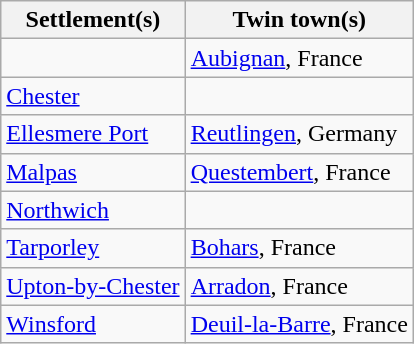<table class="wikitable">
<tr>
<th>Settlement(s)</th>
<th>Twin town(s)</th>
</tr>
<tr>
<td></td>
<td><a href='#'>Aubignan</a>, France</td>
</tr>
<tr>
<td><a href='#'>Chester</a></td>
<td></td>
</tr>
<tr>
<td><a href='#'>Ellesmere Port</a></td>
<td><a href='#'>Reutlingen</a>, Germany</td>
</tr>
<tr>
<td><a href='#'>Malpas</a></td>
<td><a href='#'>Questembert</a>, France</td>
</tr>
<tr>
<td><a href='#'>Northwich</a></td>
<td></td>
</tr>
<tr>
<td><a href='#'>Tarporley</a></td>
<td><a href='#'>Bohars</a>, France</td>
</tr>
<tr>
<td><a href='#'>Upton-by-Chester</a></td>
<td><a href='#'>Arradon</a>, France</td>
</tr>
<tr>
<td><a href='#'>Winsford</a></td>
<td><a href='#'>Deuil-la-Barre</a>, France</td>
</tr>
</table>
